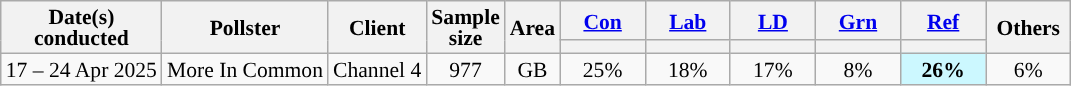<table class="wikitable sortable mw-datatable" style="text-align:center; font-size:90%; line-height:14px;">
<tr>
<th rowspan="2">Date(s)<br>conducted</th>
<th rowspan="2">Pollster</th>
<th rowspan="2">Client</th>
<th rowspan="2" data-sort-type="number">Sample<br>size</th>
<th rowspan="2">Area</th>
<th class="unsortable" style="width:50px;"><a href='#'>Con</a></th>
<th class="unsortable" style="width:50px;"><a href='#'>Lab</a></th>
<th class="unsortable" style="width:50px;"><a href='#'>LD</a></th>
<th class="unsortable" style="width:50px;"><a href='#'>Grn</a></th>
<th class="unsortable" style="width:50px;"><a href='#'>Ref</a></th>
<th rowspan="2" class="unsortable" style="width:50px;">Others</th>
</tr>
<tr>
<th data-sort-type="number" style="background:"></th>
<th data-sort-type="number" style="background:"></th>
<th data-sort-type="number" style="background:"></th>
<th data-sort-type="number" style="background:"></th>
<th data-sort-type="number" style="background:"></th>
</tr>
<tr>
<td data-sort-value="2025-04-24">17 – 24 Apr 2025</td>
<td>More In Common</td>
<td>Channel 4</td>
<td>977</td>
<td>GB</td>
<td>25%</td>
<td>18%</td>
<td>17%</td>
<td>8%</td>
<td style="background:#ccf8ff; color: black;"><strong>26%</strong></td>
<td>6%</td>
</tr>
</table>
